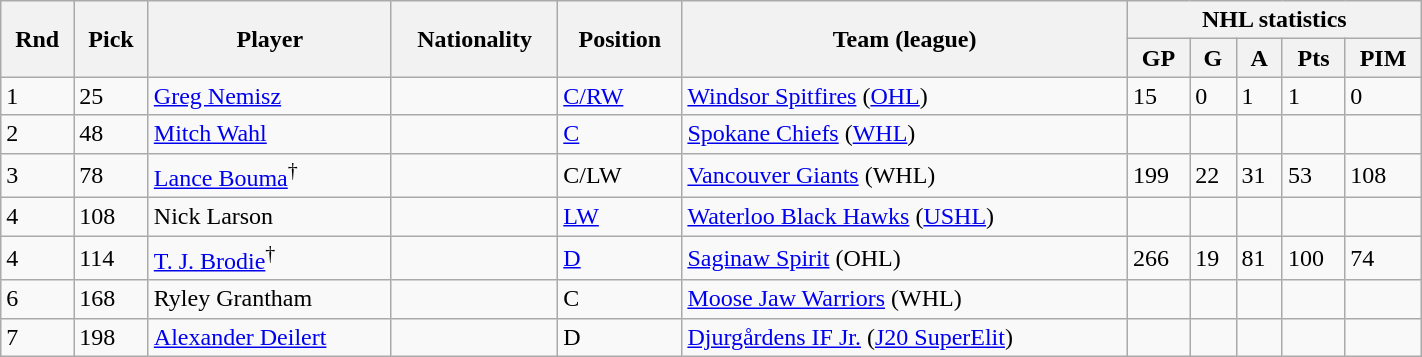<table class="wikitable"  width="75%">
<tr>
<th rowspan="2">Rnd</th>
<th rowspan="2">Pick</th>
<th rowspan="2">Player</th>
<th rowspan="2">Nationality</th>
<th rowspan="2">Position</th>
<th rowspan="2">Team (league)</th>
<th colspan="5">NHL statistics</th>
</tr>
<tr>
<th>GP</th>
<th>G</th>
<th>A</th>
<th>Pts</th>
<th>PIM</th>
</tr>
<tr>
<td>1</td>
<td>25</td>
<td><a href='#'>Greg Nemisz</a></td>
<td></td>
<td><a href='#'>C/RW</a></td>
<td><a href='#'>Windsor Spitfires</a> (<a href='#'>OHL</a>)</td>
<td>15</td>
<td>0</td>
<td>1</td>
<td>1</td>
<td>0</td>
</tr>
<tr>
<td>2</td>
<td>48</td>
<td><a href='#'>Mitch Wahl</a></td>
<td></td>
<td><a href='#'>C</a></td>
<td><a href='#'>Spokane Chiefs</a> (<a href='#'>WHL</a>)</td>
<td></td>
<td></td>
<td></td>
<td></td>
<td></td>
</tr>
<tr>
<td>3</td>
<td>78</td>
<td><a href='#'>Lance Bouma</a><sup>†</sup></td>
<td></td>
<td>C/LW</td>
<td><a href='#'>Vancouver Giants</a> (WHL)</td>
<td>199</td>
<td>22</td>
<td>31</td>
<td>53</td>
<td>108</td>
</tr>
<tr>
<td>4</td>
<td>108</td>
<td>Nick Larson</td>
<td></td>
<td><a href='#'>LW</a></td>
<td><a href='#'>Waterloo Black Hawks</a> (<a href='#'>USHL</a>)</td>
<td></td>
<td></td>
<td></td>
<td></td>
<td></td>
</tr>
<tr>
<td>4</td>
<td>114</td>
<td><a href='#'>T. J. Brodie</a><sup>†</sup></td>
<td></td>
<td><a href='#'>D</a></td>
<td><a href='#'>Saginaw Spirit</a> (OHL)</td>
<td>266</td>
<td>19</td>
<td>81</td>
<td>100</td>
<td>74</td>
</tr>
<tr>
<td>6</td>
<td>168</td>
<td>Ryley Grantham</td>
<td></td>
<td>C</td>
<td><a href='#'>Moose Jaw Warriors</a> (WHL)</td>
<td></td>
<td></td>
<td></td>
<td></td>
<td></td>
</tr>
<tr>
<td>7</td>
<td>198</td>
<td><a href='#'>Alexander Deilert</a></td>
<td></td>
<td>D</td>
<td><a href='#'>Djurgårdens IF Jr.</a> (<a href='#'>J20 SuperElit</a>)</td>
<td></td>
<td></td>
<td></td>
<td></td>
<td></td>
</tr>
</table>
